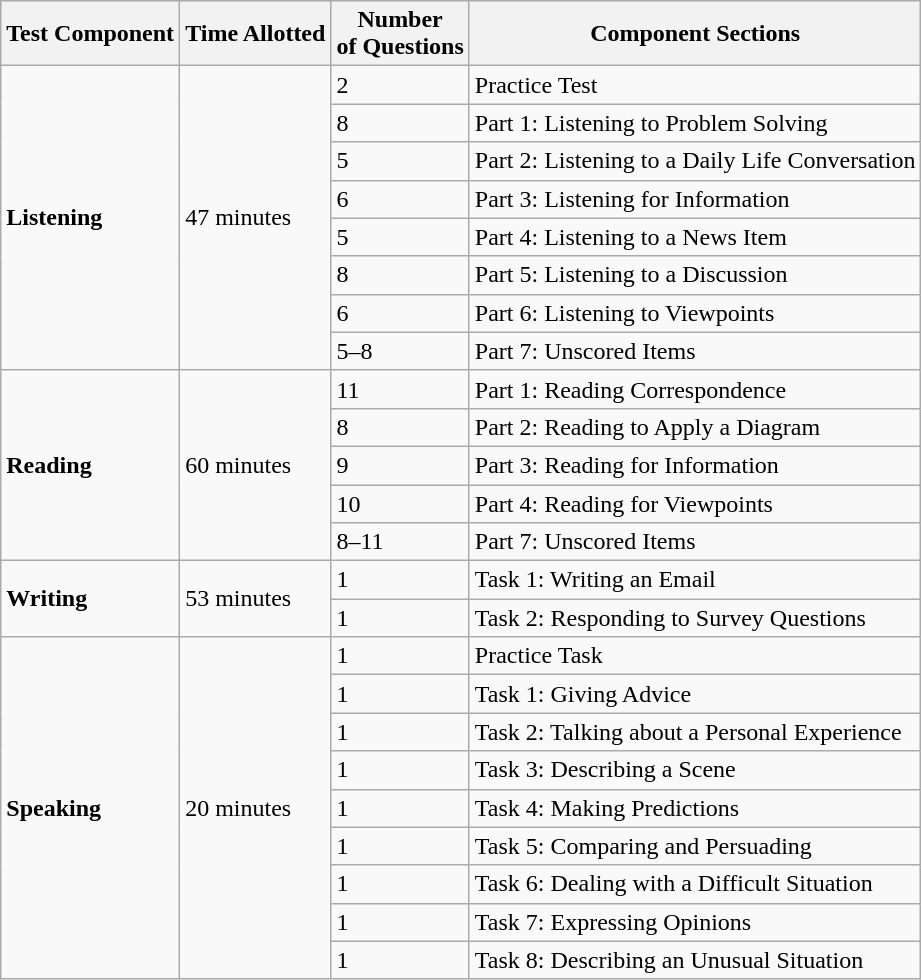<table class="wikitable">
<tr>
<th>Test Component</th>
<th>Time Allotted</th>
<th>Number<br>of Questions</th>
<th>Component Sections</th>
</tr>
<tr>
<td rowspan="8"><strong>Listening</strong></td>
<td rowspan="8">47 minutes</td>
<td>2</td>
<td>Practice Test</td>
</tr>
<tr>
<td>8</td>
<td>Part 1: Listening to Problem Solving</td>
</tr>
<tr>
<td>5</td>
<td>Part 2: Listening to a Daily Life Conversation</td>
</tr>
<tr>
<td>6</td>
<td>Part 3: Listening for Information</td>
</tr>
<tr>
<td>5</td>
<td>Part 4: Listening to a News Item</td>
</tr>
<tr>
<td>8</td>
<td>Part 5: Listening to a Discussion</td>
</tr>
<tr>
<td>6</td>
<td>Part 6: Listening to Viewpoints</td>
</tr>
<tr>
<td>5–8</td>
<td>Part 7: Unscored Items</td>
</tr>
<tr>
<td rowspan="5"><strong>Reading</strong></td>
<td rowspan="5">60 minutes</td>
<td>11</td>
<td>Part 1: Reading Correspondence</td>
</tr>
<tr>
<td>8</td>
<td>Part 2: Reading to Apply a Diagram</td>
</tr>
<tr>
<td>9</td>
<td>Part 3: Reading for Information</td>
</tr>
<tr>
<td>10</td>
<td>Part 4: Reading for Viewpoints</td>
</tr>
<tr>
<td>8–11</td>
<td>Part 7: Unscored Items</td>
</tr>
<tr>
<td rowspan="2"><strong>Writing</strong></td>
<td rowspan="2">53 minutes</td>
<td>1</td>
<td>Task 1: Writing an Email</td>
</tr>
<tr>
<td>1</td>
<td>Task 2: Responding to Survey Questions</td>
</tr>
<tr>
<td rowspan="9"><strong>Speaking</strong></td>
<td rowspan="9">20 minutes</td>
<td>1</td>
<td>Practice Task</td>
</tr>
<tr>
<td>1</td>
<td>Task 1: Giving Advice</td>
</tr>
<tr>
<td>1</td>
<td>Task 2: Talking about a Personal Experience</td>
</tr>
<tr>
<td>1</td>
<td>Task 3: Describing a Scene</td>
</tr>
<tr>
<td>1</td>
<td>Task 4: Making Predictions</td>
</tr>
<tr>
<td>1</td>
<td>Task 5: Comparing and Persuading</td>
</tr>
<tr>
<td>1</td>
<td>Task 6: Dealing with a Difficult Situation</td>
</tr>
<tr>
<td>1</td>
<td>Task 7: Expressing Opinions</td>
</tr>
<tr>
<td>1</td>
<td>Task 8: Describing an Unusual Situation</td>
</tr>
</table>
